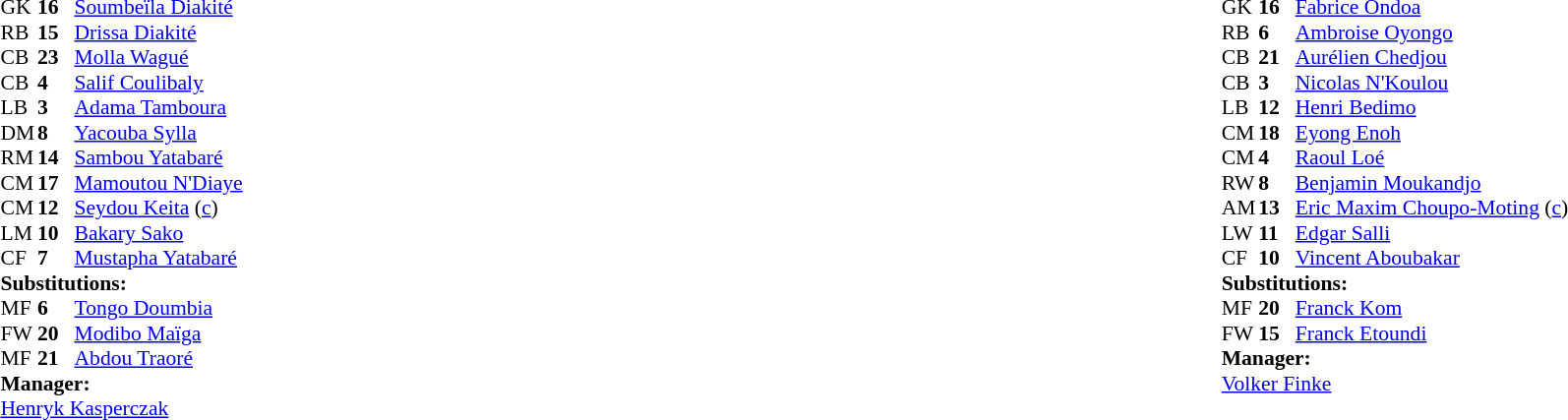<table width="100%">
<tr>
<td valign="top" width="40%"><br><table style="font-size:90%;" cellspacing="0" cellpadding="0">
<tr>
<th width="25"></th>
<th width="25"></th>
</tr>
<tr>
<td>GK</td>
<td><strong>16</strong></td>
<td><a href='#'>Soumbeïla Diakité</a></td>
</tr>
<tr>
<td>RB</td>
<td><strong>15</strong></td>
<td><a href='#'>Drissa Diakité</a></td>
</tr>
<tr>
<td>CB</td>
<td><strong>23</strong></td>
<td><a href='#'>Molla Wagué</a></td>
</tr>
<tr>
<td>CB</td>
<td><strong>4</strong></td>
<td><a href='#'>Salif Coulibaly</a></td>
</tr>
<tr>
<td>LB</td>
<td><strong>3</strong></td>
<td><a href='#'>Adama Tamboura</a></td>
</tr>
<tr>
<td>DM</td>
<td><strong>8</strong></td>
<td><a href='#'>Yacouba Sylla</a></td>
</tr>
<tr>
<td>RM</td>
<td><strong>14</strong></td>
<td><a href='#'>Sambou Yatabaré</a></td>
<td></td>
<td></td>
</tr>
<tr>
<td>CM</td>
<td><strong>17</strong></td>
<td><a href='#'>Mamoutou N'Diaye</a></td>
<td></td>
<td></td>
</tr>
<tr>
<td>CM</td>
<td><strong>12</strong></td>
<td><a href='#'>Seydou Keita</a> (<a href='#'>c</a>)</td>
</tr>
<tr>
<td>LM</td>
<td><strong>10</strong></td>
<td><a href='#'>Bakary Sako</a></td>
</tr>
<tr>
<td>CF</td>
<td><strong>7</strong></td>
<td><a href='#'>Mustapha Yatabaré</a></td>
<td></td>
<td></td>
</tr>
<tr>
<td colspan=3><strong>Substitutions:</strong></td>
</tr>
<tr>
<td>MF</td>
<td><strong>6</strong></td>
<td><a href='#'>Tongo Doumbia</a></td>
<td></td>
<td></td>
</tr>
<tr>
<td>FW</td>
<td><strong>20</strong></td>
<td><a href='#'>Modibo Maïga</a></td>
<td></td>
<td></td>
</tr>
<tr>
<td>MF</td>
<td><strong>21</strong></td>
<td><a href='#'>Abdou Traoré</a></td>
<td></td>
<td></td>
</tr>
<tr>
<td colspan=3><strong>Manager:</strong></td>
</tr>
<tr>
<td colspan=3> <a href='#'>Henryk Kasperczak</a></td>
</tr>
</table>
</td>
<td valign="top"></td>
<td valign="top" width="50%"><br><table style="font-size: 90%" cellspacing="0" cellpadding="0" align="center">
<tr>
<th width=25></th>
<th width=25></th>
</tr>
<tr>
<td>GK</td>
<td><strong>16</strong></td>
<td><a href='#'>Fabrice Ondoa</a></td>
</tr>
<tr>
<td>RB</td>
<td><strong>6</strong></td>
<td><a href='#'>Ambroise Oyongo</a></td>
</tr>
<tr>
<td>CB</td>
<td><strong>21</strong></td>
<td><a href='#'>Aurélien Chedjou</a></td>
</tr>
<tr>
<td>CB</td>
<td><strong>3</strong></td>
<td><a href='#'>Nicolas N'Koulou</a></td>
</tr>
<tr>
<td>LB</td>
<td><strong>12</strong></td>
<td><a href='#'>Henri Bedimo</a></td>
</tr>
<tr>
<td>CM</td>
<td><strong>18</strong></td>
<td><a href='#'>Eyong Enoh</a></td>
<td></td>
<td></td>
</tr>
<tr>
<td>CM</td>
<td><strong>4</strong></td>
<td><a href='#'>Raoul Loé</a></td>
</tr>
<tr>
<td>RW</td>
<td><strong>8</strong></td>
<td><a href='#'>Benjamin Moukandjo</a></td>
</tr>
<tr>
<td>AM</td>
<td><strong>13</strong></td>
<td><a href='#'>Eric Maxim Choupo-Moting</a> (<a href='#'>c</a>)</td>
</tr>
<tr>
<td>LW</td>
<td><strong>11</strong></td>
<td><a href='#'>Edgar Salli</a></td>
</tr>
<tr>
<td>CF</td>
<td><strong>10</strong></td>
<td><a href='#'>Vincent Aboubakar</a></td>
</tr>
<tr>
<td colspan=3><strong>Substitutions:</strong></td>
</tr>
<tr>
<td>MF</td>
<td><strong>20</strong></td>
<td><a href='#'>Franck Kom</a></td>
<td></td>
<td> </td>
</tr>
<tr>
<td>FW</td>
<td><strong>15</strong></td>
<td><a href='#'>Franck Etoundi</a></td>
<td></td>
<td></td>
</tr>
<tr>
<td colspan=3><strong>Manager:</strong></td>
</tr>
<tr>
<td colspan=3> <a href='#'>Volker Finke</a></td>
</tr>
</table>
</td>
</tr>
</table>
